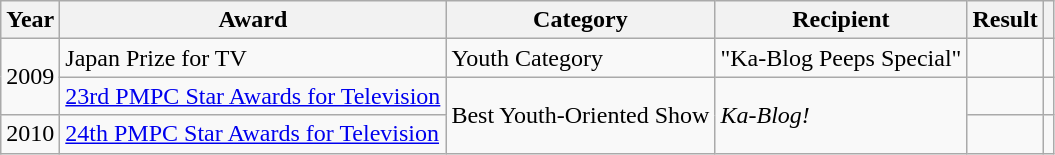<table class="wikitable">
<tr>
<th>Year</th>
<th>Award</th>
<th>Category</th>
<th>Recipient</th>
<th>Result</th>
<th></th>
</tr>
<tr>
<td rowspan=2>2009</td>
<td>Japan Prize for TV</td>
<td>Youth Category</td>
<td>"Ka-Blog Peeps Special"</td>
<td></td>
<td></td>
</tr>
<tr>
<td><a href='#'>23rd PMPC Star Awards for Television</a></td>
<td rowspan=2>Best Youth-Oriented Show</td>
<td rowspan=2><em>Ka-Blog!</em></td>
<td></td>
<td></td>
</tr>
<tr>
<td>2010</td>
<td><a href='#'>24th PMPC Star Awards for Television</a></td>
<td></td>
<td></td>
</tr>
</table>
